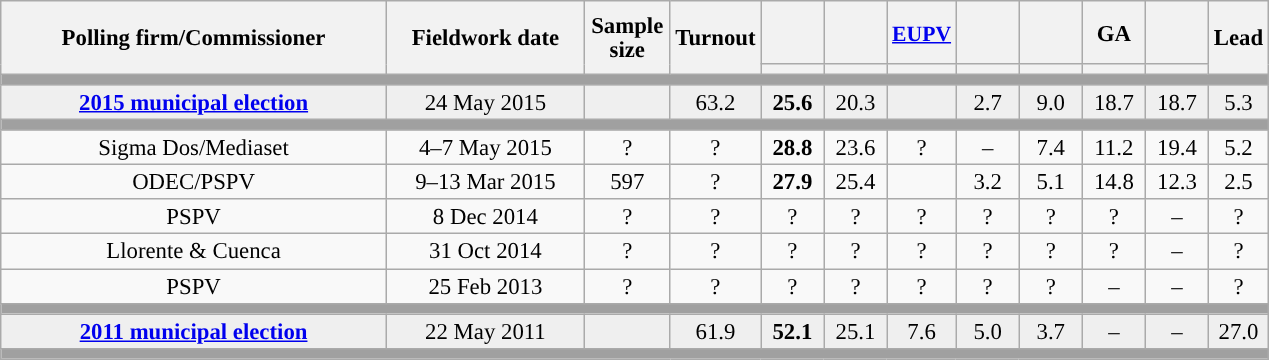<table class="wikitable collapsible collapsed" style="text-align:center; font-size:95%; line-height:16px;">
<tr style="height:42px;">
<th style="width:250px;" rowspan="2">Polling firm/Commissioner</th>
<th style="width:125px;" rowspan="2">Fieldwork date</th>
<th style="width:50px;" rowspan="2">Sample size</th>
<th style="width:45px;" rowspan="2">Turnout</th>
<th style="width:35px;"></th>
<th style="width:35px;"></th>
<th style="width:35px; font-size:95%;"><a href='#'>EUPV</a></th>
<th style="width:35px;"></th>
<th style="width:35px;"></th>
<th style="width:35px;">GA</th>
<th style="width:35px;"></th>
<th style="width:30px;" rowspan="2">Lead</th>
</tr>
<tr>
<th style="color:inherit;background:"></th>
<th style="color:inherit;background:"></th>
<th style="color:inherit;background:"></th>
<th style="color:inherit;background:"></th>
<th style="color:inherit;background:"></th>
<th style="color:inherit;background:"></th>
<th style="color:inherit;background:"></th>
</tr>
<tr>
<td colspan="12" style="background:#A0A0A0"></td>
</tr>
<tr style="background:#EFEFEF;">
<td><strong><a href='#'>2015 municipal election</a></strong></td>
<td>24 May 2015</td>
<td></td>
<td>63.2</td>
<td><strong>25.6</strong><br></td>
<td>20.3<br></td>
<td></td>
<td>2.7<br></td>
<td>9.0<br></td>
<td>18.7<br></td>
<td>18.7<br></td>
<td style="background:">5.3</td>
</tr>
<tr>
<td colspan="12" style="background:#A0A0A0"></td>
</tr>
<tr>
<td>Sigma Dos/Mediaset</td>
<td>4–7 May 2015</td>
<td>?</td>
<td>?</td>
<td><strong>28.8</strong><br></td>
<td>23.6<br></td>
<td>?<br></td>
<td>–</td>
<td>7.4<br></td>
<td>11.2<br></td>
<td>19.4<br></td>
<td style="background:">5.2</td>
</tr>
<tr>
<td>ODEC/PSPV</td>
<td>9–13 Mar 2015</td>
<td>597</td>
<td>?</td>
<td><strong>27.9</strong><br></td>
<td>25.4<br></td>
<td></td>
<td>3.2<br></td>
<td>5.1<br></td>
<td>14.8<br></td>
<td>12.3<br></td>
<td style="background:">2.5</td>
</tr>
<tr>
<td>PSPV</td>
<td>8 Dec 2014</td>
<td>?</td>
<td>?</td>
<td>?<br></td>
<td>?<br></td>
<td>?<br></td>
<td>?<br></td>
<td>?<br></td>
<td>?<br></td>
<td>–</td>
<td style="background:">?</td>
</tr>
<tr>
<td>Llorente & Cuenca</td>
<td>31 Oct 2014</td>
<td>?</td>
<td>?</td>
<td>?<br></td>
<td>?<br></td>
<td>?<br></td>
<td>?<br></td>
<td>?<br></td>
<td>?<br></td>
<td>–</td>
<td style="background:">?</td>
</tr>
<tr>
<td>PSPV</td>
<td>25 Feb 2013</td>
<td>?</td>
<td>?</td>
<td>?<br></td>
<td>?<br></td>
<td>?<br></td>
<td>?<br></td>
<td>?<br></td>
<td>–</td>
<td>–</td>
<td style="background:">?</td>
</tr>
<tr>
<td colspan="12" style="background:#A0A0A0"></td>
</tr>
<tr style="background:#EFEFEF;">
<td><strong><a href='#'>2011 municipal election</a></strong></td>
<td>22 May 2011</td>
<td></td>
<td>61.9</td>
<td><strong>52.1</strong><br></td>
<td>25.1<br></td>
<td>7.6<br></td>
<td>5.0<br></td>
<td>3.7<br></td>
<td>–</td>
<td>–</td>
<td style="background:">27.0</td>
</tr>
<tr>
<td colspan="12" style="background:#A0A0A0"></td>
</tr>
</table>
